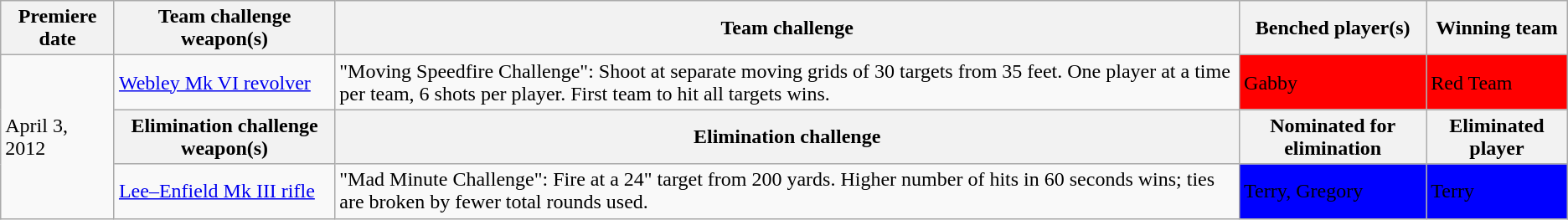<table class="wikitable">
<tr>
<th>Premiere date</th>
<th>Team challenge weapon(s)</th>
<th>Team challenge</th>
<th>Benched player(s)</th>
<th>Winning team</th>
</tr>
<tr>
<td rowspan="3">April 3, 2012</td>
<td><a href='#'>Webley Mk VI revolver</a></td>
<td>"Moving Speedfire Challenge": Shoot at separate moving grids of 30 targets from 35 feet. One player at a time per team, 6 shots per player. First team to hit all targets wins.</td>
<td bgcolor="red"><span>Gabby</span></td>
<td bgcolor="red"><span>Red Team</span></td>
</tr>
<tr>
<th>Elimination challenge weapon(s)</th>
<th>Elimination challenge</th>
<th>Nominated for elimination</th>
<th>Eliminated player</th>
</tr>
<tr>
<td><a href='#'>Lee–Enfield Mk III rifle</a></td>
<td>"Mad Minute Challenge": Fire at a 24" target from 200 yards. Higher number of hits in 60 seconds wins; ties are broken by fewer total rounds used.</td>
<td bgcolor="blue"><span>Terry, Gregory</span></td>
<td bgcolor="blue"><span>Terry</span></td>
</tr>
</table>
